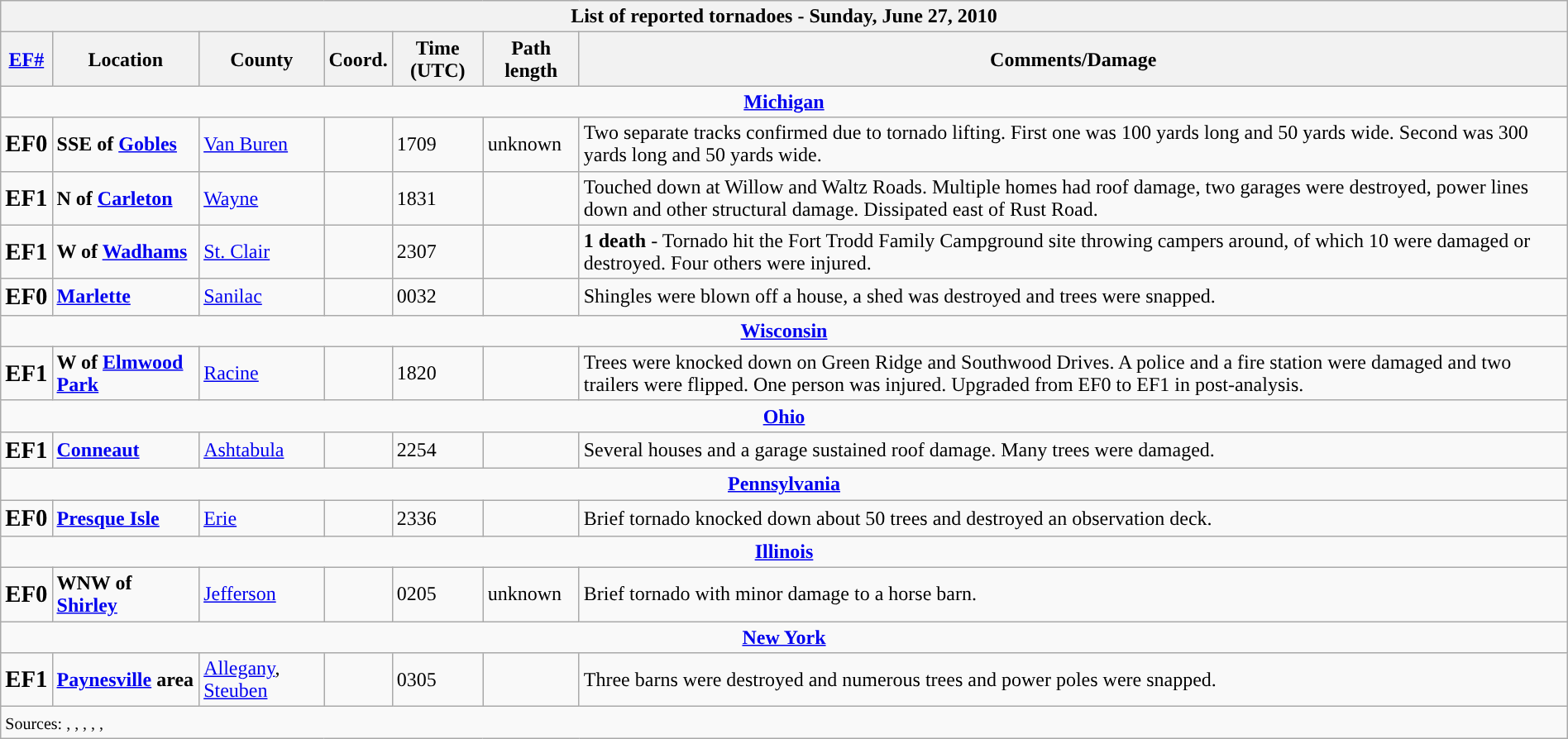<table class="wikitable collapsible" width="100%">
<tr>
<th colspan="7">List of reported tornadoes - Sunday, June 27, 2010</th>
</tr>
<tr>
<th><a href='#'>EF#</a></th>
<th>Location</th>
<th>County</th>
<th>Coord.</th>
<th>Time (UTC)</th>
<th>Path length</th>
<th>Comments/Damage</th>
</tr>
<tr>
<td colspan="7" align=center><strong><a href='#'>Michigan</a></strong></td>
</tr>
<tr>
<td><big><strong>EF0</strong></big></td>
<td><strong>SSE of <a href='#'>Gobles</a></strong></td>
<td><a href='#'>Van Buren</a></td>
<td></td>
<td>1709</td>
<td>unknown</td>
<td>Two separate tracks confirmed due to tornado lifting. First one was 100 yards long and 50 yards wide. Second was 300 yards long and 50 yards wide.</td>
</tr>
<tr>
<td><big><strong>EF1</strong></big></td>
<td><strong>N of <a href='#'>Carleton</a></strong></td>
<td><a href='#'>Wayne</a></td>
<td></td>
<td>1831</td>
<td></td>
<td>Touched down at Willow and Waltz Roads. Multiple homes had roof damage, two garages were destroyed, power lines down and other structural damage. Dissipated east of Rust Road.</td>
</tr>
<tr>
<td><big><strong>EF1</strong></big></td>
<td><strong>W of <a href='#'>Wadhams</a></strong></td>
<td><a href='#'>St. Clair</a></td>
<td></td>
<td>2307</td>
<td></td>
<td><strong>1 death</strong> - Tornado hit the Fort Trodd Family Campground site throwing campers around, of which 10 were damaged or destroyed. Four others were injured.</td>
</tr>
<tr>
<td><big><strong>EF0</strong></big></td>
<td><strong><a href='#'>Marlette</a></strong></td>
<td><a href='#'>Sanilac</a></td>
<td></td>
<td>0032</td>
<td></td>
<td>Shingles were blown off a house, a shed was destroyed and trees were snapped.</td>
</tr>
<tr>
<td colspan="7" align=center><strong><a href='#'>Wisconsin</a></strong></td>
</tr>
<tr>
<td><big><strong>EF1</strong></big></td>
<td><strong>W of <a href='#'>Elmwood Park</a></strong></td>
<td><a href='#'>Racine</a></td>
<td></td>
<td>1820</td>
<td></td>
<td>Trees were knocked down on Green Ridge and Southwood Drives. A police and a fire station were damaged and two trailers were flipped. One person was injured. Upgraded from EF0 to EF1 in post-analysis.</td>
</tr>
<tr>
<td colspan="7" align=center><strong><a href='#'>Ohio</a></strong></td>
</tr>
<tr>
<td><big><strong>EF1</strong></big></td>
<td><strong><a href='#'>Conneaut</a></strong></td>
<td><a href='#'>Ashtabula</a></td>
<td></td>
<td>2254</td>
<td></td>
<td>Several houses and a garage sustained roof damage. Many trees were damaged.</td>
</tr>
<tr>
<td colspan="7" align=center><strong><a href='#'>Pennsylvania</a></strong></td>
</tr>
<tr>
<td><big><strong>EF0</strong></big></td>
<td><strong><a href='#'>Presque Isle</a></strong></td>
<td><a href='#'>Erie</a></td>
<td></td>
<td>2336</td>
<td></td>
<td>Brief tornado knocked down about 50 trees and destroyed an observation deck.</td>
</tr>
<tr>
<td colspan="7" align=center><strong><a href='#'>Illinois</a></strong></td>
</tr>
<tr>
<td><big><strong>EF0</strong></big></td>
<td><strong>WNW of <a href='#'>Shirley</a></strong></td>
<td><a href='#'>Jefferson</a></td>
<td></td>
<td>0205</td>
<td>unknown</td>
<td>Brief tornado with minor damage to a horse barn.</td>
</tr>
<tr>
<td colspan="7" align=center><strong><a href='#'>New York</a></strong></td>
</tr>
<tr>
<td><big><strong>EF1</strong></big></td>
<td><strong><a href='#'>Paynesville</a> area</strong></td>
<td><a href='#'>Allegany</a>, <a href='#'>Steuben</a></td>
<td></td>
<td>0305</td>
<td></td>
<td>Three barns were destroyed and numerous trees and power poles were snapped.</td>
</tr>
<tr>
<td colspan="7"><small>Sources: , , , , , </small></td>
</tr>
</table>
